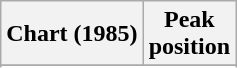<table class="wikitable plainrowheaders" style="text-align:center">
<tr>
<th scope="col">Chart (1985)</th>
<th scope="col">Peak<br>position</th>
</tr>
<tr>
</tr>
<tr>
</tr>
</table>
